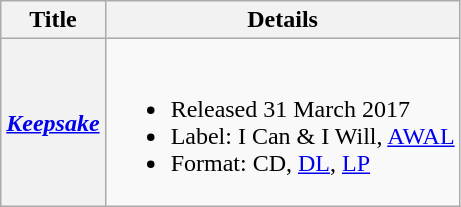<table class="wikitable">
<tr>
<th>Title</th>
<th>Details</th>
</tr>
<tr>
<th><a href='#'><strong><em>Keepsake</em></strong></a></th>
<td><br><ul><li>Released 31 March 2017</li><li>Label: I Can & I Will, <a href='#'>AWAL</a></li><li>Format: CD, <a href='#'>DL</a>, <a href='#'>LP</a></li></ul></td>
</tr>
</table>
